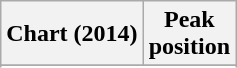<table class="wikitable sortable plainrowheaders">
<tr>
<th>Chart (2014)</th>
<th>Peak<br>position</th>
</tr>
<tr>
</tr>
<tr>
</tr>
<tr>
</tr>
<tr>
</tr>
<tr>
</tr>
<tr>
</tr>
<tr>
</tr>
<tr>
</tr>
<tr>
</tr>
<tr>
</tr>
<tr>
</tr>
<tr>
</tr>
<tr>
</tr>
<tr>
</tr>
<tr>
</tr>
<tr>
</tr>
<tr>
</tr>
<tr>
</tr>
<tr>
</tr>
<tr>
</tr>
<tr>
</tr>
</table>
